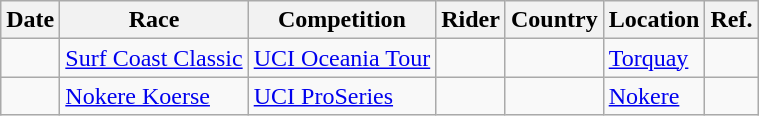<table class="wikitable sortable">
<tr>
<th>Date</th>
<th>Race</th>
<th>Competition</th>
<th>Rider</th>
<th>Country</th>
<th>Location</th>
<th class="unsortable">Ref.</th>
</tr>
<tr>
<td></td>
<td><a href='#'>Surf Coast Classic</a></td>
<td><a href='#'>UCI Oceania Tour</a></td>
<td></td>
<td></td>
<td><a href='#'>Torquay</a></td>
<td align="center"></td>
</tr>
<tr>
<td></td>
<td><a href='#'>Nokere Koerse</a></td>
<td><a href='#'>UCI ProSeries</a></td>
<td></td>
<td></td>
<td><a href='#'>Nokere</a></td>
<td align="center"></td>
</tr>
</table>
